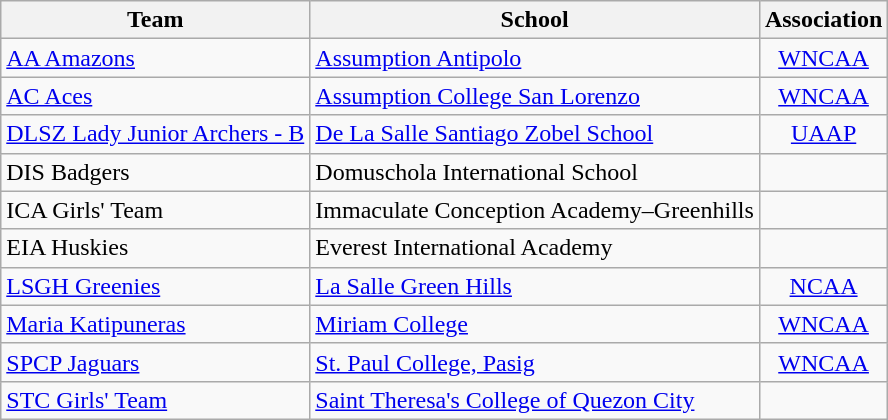<table class="wikitable sortable">
<tr>
<th>Team</th>
<th>School</th>
<th>Association</th>
</tr>
<tr>
<td><a href='#'>AA Amazons</a></td>
<td><a href='#'>Assumption Antipolo</a></td>
<td align=center><a href='#'>WNCAA</a></td>
</tr>
<tr>
<td><a href='#'>AC Aces</a></td>
<td><a href='#'>Assumption College San Lorenzo</a></td>
<td align=center><a href='#'>WNCAA</a></td>
</tr>
<tr>
<td><a href='#'>DLSZ Lady Junior Archers - B</a></td>
<td><a href='#'>De La Salle Santiago Zobel School</a></td>
<td align=center><a href='#'>UAAP</a></td>
</tr>
<tr>
<td>DIS Badgers</td>
<td>Domuschola International School</td>
<td></td>
</tr>
<tr>
<td>ICA Girls' Team</td>
<td>Immaculate Conception Academy–Greenhills</td>
<td></td>
</tr>
<tr>
<td>EIA Huskies</td>
<td>Everest International Academy</td>
<td align=center></td>
</tr>
<tr>
<td><a href='#'>LSGH Greenies</a></td>
<td><a href='#'>La Salle Green Hills</a></td>
<td align=center><a href='#'>NCAA</a></td>
</tr>
<tr>
<td><a href='#'>Maria Katipuneras</a></td>
<td><a href='#'>Miriam College</a></td>
<td align=center><a href='#'>WNCAA</a></td>
</tr>
<tr>
<td><a href='#'>SPCP Jaguars</a></td>
<td><a href='#'>St. Paul College, Pasig</a></td>
<td align=center><a href='#'>WNCAA</a></td>
</tr>
<tr>
<td><a href='#'>STC Girls' Team</a></td>
<td><a href='#'>Saint Theresa's College of Quezon City</a></td>
<td></td>
</tr>
</table>
